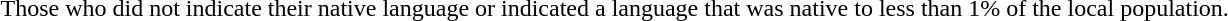<table>
<tr>
<td> Those who did not indicate their native language or indicated a language that was native to less than 1% of the local population.</td>
</tr>
</table>
